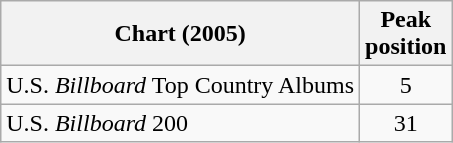<table class="wikitable">
<tr>
<th>Chart (2005)</th>
<th>Peak<br>position</th>
</tr>
<tr>
<td>U.S. <em>Billboard</em> Top Country Albums</td>
<td align="center">5</td>
</tr>
<tr>
<td>U.S. <em>Billboard</em> 200</td>
<td align="center">31</td>
</tr>
</table>
